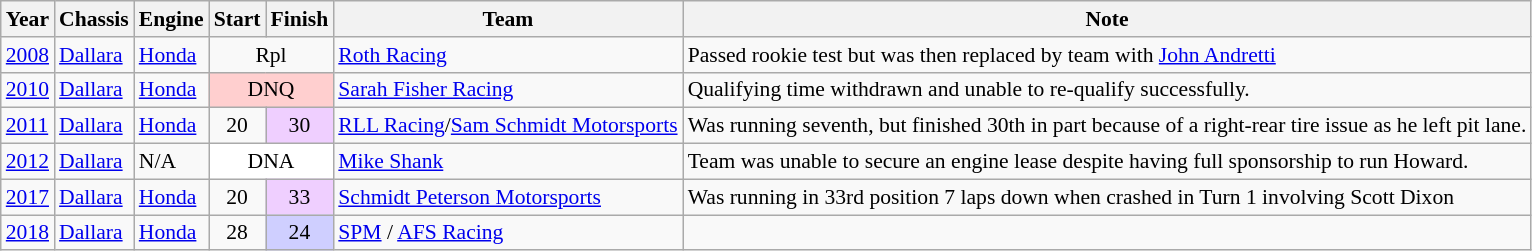<table class="wikitable" style="font-size: 90%;">
<tr>
<th>Year</th>
<th>Chassis</th>
<th>Engine</th>
<th>Start</th>
<th>Finish</th>
<th>Team</th>
<th>Note</th>
</tr>
<tr>
<td><a href='#'>2008</a></td>
<td><a href='#'>Dallara</a></td>
<td><a href='#'>Honda</a></td>
<td align=center colspan=2>Rpl</td>
<td nowrap><a href='#'>Roth Racing</a></td>
<td nowrap>Passed rookie test but was then replaced by team with <a href='#'>John Andretti</a></td>
</tr>
<tr>
<td><a href='#'>2010</a></td>
<td><a href='#'>Dallara</a></td>
<td><a href='#'>Honda</a></td>
<td align=center colspan=2 style="background:#FFCFCF;">DNQ</td>
<td nowrap><a href='#'>Sarah Fisher Racing</a></td>
<td nowrap>Qualifying time withdrawn and unable to re-qualify successfully.</td>
</tr>
<tr>
<td><a href='#'>2011</a></td>
<td><a href='#'>Dallara</a></td>
<td><a href='#'>Honda</a></td>
<td align=center>20</td>
<td align=center style="background:#EFCFFF;">30</td>
<td nowrap><a href='#'>RLL Racing</a>/<a href='#'>Sam Schmidt Motorsports</a></td>
<td nowrap>Was running seventh, but finished 30th in part because of a right-rear tire issue as he left pit lane.</td>
</tr>
<tr>
<td><a href='#'>2012</a></td>
<td><a href='#'>Dallara</a></td>
<td>N/A</td>
<td align=center colspan=2 style="background:#FFFFFF;">DNA</td>
<td nowrap><a href='#'>Mike Shank</a></td>
<td nowrap>Team was unable to secure an engine lease despite having full sponsorship to run Howard.</td>
</tr>
<tr>
<td><a href='#'>2017</a></td>
<td><a href='#'>Dallara</a></td>
<td><a href='#'>Honda</a></td>
<td align=center>20</td>
<td align=center style="background:#EFCFFF;">33</td>
<td nowrap><a href='#'>Schmidt Peterson Motorsports</a></td>
<td nowrap>Was running in 33rd position 7 laps down when crashed in Turn 1 involving Scott Dixon</td>
</tr>
<tr>
<td><a href='#'>2018</a></td>
<td><a href='#'>Dallara</a></td>
<td><a href='#'>Honda</a></td>
<td align=center>28</td>
<td align=center style="background:#CFCFFF;">24</td>
<td nowrap><a href='#'>SPM</a> / <a href='#'>AFS Racing</a></td>
<td></td>
</tr>
</table>
